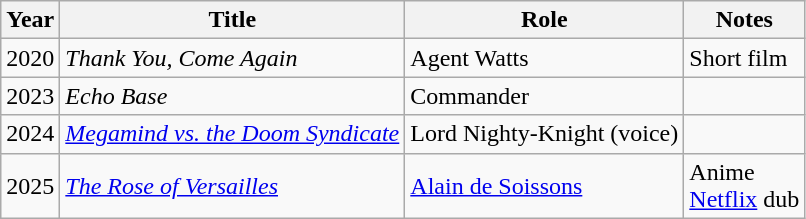<table class="wikitable sortable">
<tr>
<th>Year</th>
<th>Title</th>
<th>Role</th>
<th>Notes</th>
</tr>
<tr>
<td>2020</td>
<td><em>Thank You, Come Again</em></td>
<td>Agent Watts</td>
<td>Short film</td>
</tr>
<tr>
<td>2023</td>
<td><em>Echo Base</em></td>
<td>Commander</td>
<td></td>
</tr>
<tr>
<td>2024</td>
<td><em><a href='#'>Megamind vs. the Doom Syndicate</a></em></td>
<td>Lord Nighty-Knight (voice)</td>
<td></td>
</tr>
<tr>
<td>2025</td>
<td><em><a href='#'>The Rose of Versailles</a></em></td>
<td><a href='#'>Alain de Soissons</a></td>
<td>Anime<br><a href='#'>Netflix</a> dub</td>
</tr>
</table>
